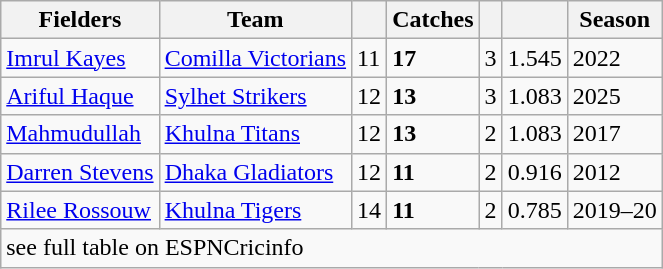<table class="wikitable">
<tr>
<th>Fielders</th>
<th>Team</th>
<th></th>
<th>Catches</th>
<th></th>
<th></th>
<th>Season</th>
</tr>
<tr>
<td><a href='#'>Imrul Kayes</a></td>
<td><a href='#'>Comilla Victorians</a></td>
<td>11</td>
<td><strong>17</strong></td>
<td>3</td>
<td>1.545</td>
<td>2022</td>
</tr>
<tr>
<td><a href='#'>Ariful Haque</a></td>
<td><a href='#'>Sylhet Strikers</a></td>
<td>12</td>
<td><strong>13</strong></td>
<td>3</td>
<td>1.083</td>
<td>2025</td>
</tr>
<tr>
<td><a href='#'>Mahmudullah</a></td>
<td><a href='#'>Khulna Titans</a></td>
<td>12</td>
<td><strong>13</strong></td>
<td>2</td>
<td>1.083</td>
<td>2017</td>
</tr>
<tr>
<td><a href='#'>Darren Stevens</a></td>
<td><a href='#'>Dhaka Gladiators</a></td>
<td>12</td>
<td><strong>11</strong></td>
<td>2</td>
<td>0.916</td>
<td>2012</td>
</tr>
<tr>
<td><a href='#'>Rilee Rossouw</a></td>
<td><a href='#'>Khulna Tigers</a></td>
<td>14</td>
<td><strong>11</strong></td>
<td>2</td>
<td>0.785</td>
<td>2019–20</td>
</tr>
<tr>
<td colspan=7>see full table on ESPNCricinfo</td>
</tr>
</table>
